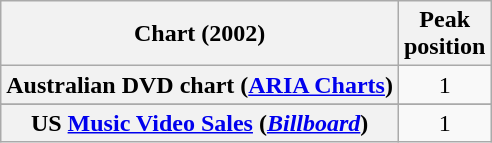<table class="wikitable sortable plainrowheaders" style="text-align:center">
<tr>
<th scope="col">Chart (2002)</th>
<th scope="col">Peak<br> position</th>
</tr>
<tr>
<th scope="row">Australian DVD chart (<a href='#'>ARIA Charts</a>)</th>
<td align="center">1</td>
</tr>
<tr>
</tr>
<tr>
<th scope="row">US <a href='#'>Music Video Sales</a> (<em><a href='#'>Billboard</a></em>)</th>
<td>1</td>
</tr>
</table>
